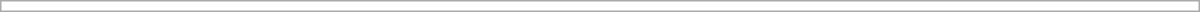<table class="collapsible uncollapsed" style="border:1px #aaa solid; width:50em; margin:0.2em auto">
<tr>
<td></td>
</tr>
</table>
